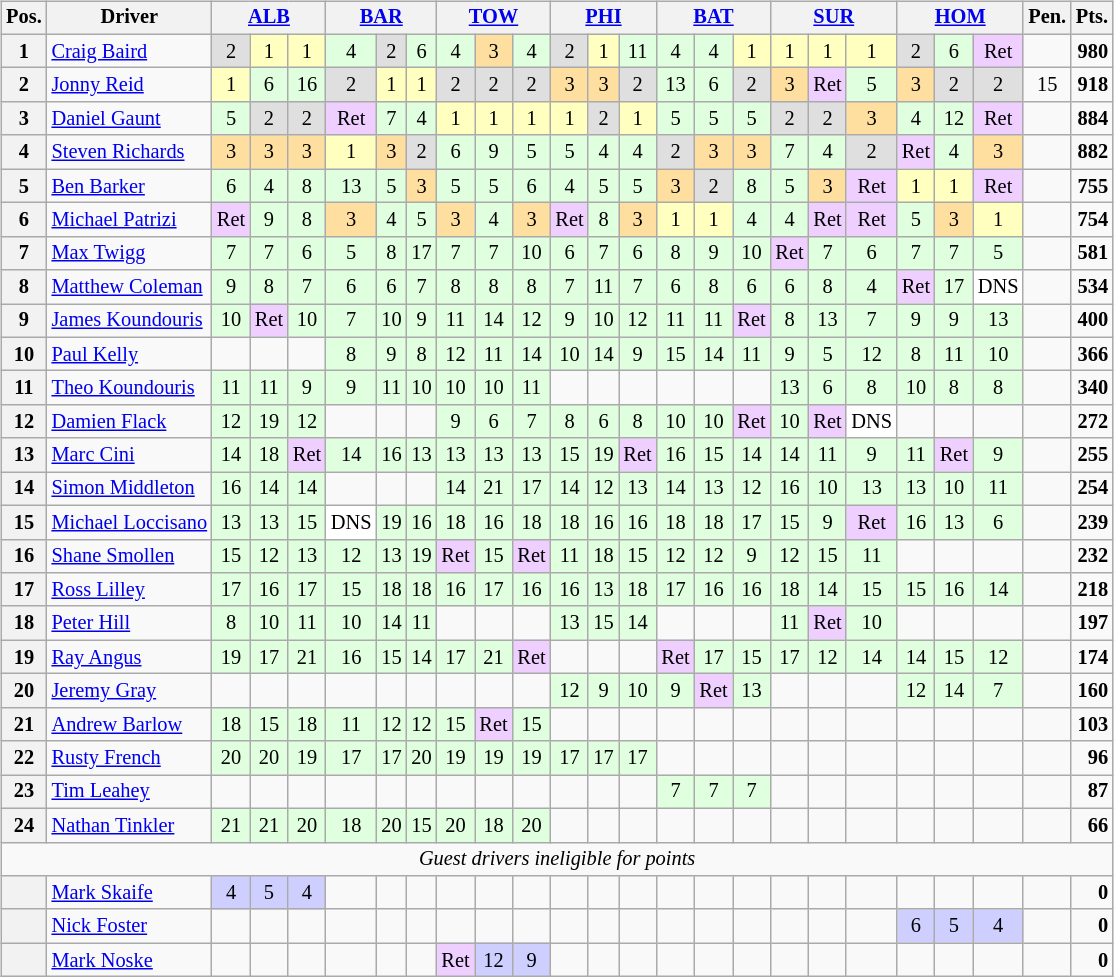<table>
<tr>
<td><br><table class="wikitable" style="font-size: 85%; text-align: center;">
<tr>
<th>Pos.</th>
<th>Driver</th>
<th colspan="3"><a href='#'>ALB</a></th>
<th colspan="3"><a href='#'>BAR</a></th>
<th colspan="3"><a href='#'>TOW</a></th>
<th colspan="3"><a href='#'>PHI</a></th>
<th colspan="3"><a href='#'>BAT</a></th>
<th colspan="3"><a href='#'>SUR</a></th>
<th colspan="3"><a href='#'>HOM</a></th>
<th>Pen.</th>
<th>Pts.</th>
</tr>
<tr>
<th>1</th>
<td align="left"> <a href='#'>Craig Baird</a></td>
<td style="background:#dfdfdf;">2</td>
<td style="background:#ffffbf;">1</td>
<td style="background:#ffffbf;">1</td>
<td style="background:#dfffdf;">4</td>
<td style="background:#dfdfdf;">2</td>
<td style="background:#dfffdf;">6</td>
<td style="background:#dfffdf;">4</td>
<td style="background:#ffdf9f;">3</td>
<td style="background:#dfffdf;">4</td>
<td style="background:#dfdfdf;">2</td>
<td style="background:#ffffbf;">1</td>
<td style="background:#dfffdf;">11</td>
<td style="background:#dfffdf;">4</td>
<td style="background:#dfffdf;">4</td>
<td style="background:#ffffbf;">1</td>
<td style="background:#ffffbf;">1</td>
<td style="background:#ffffbf;">1</td>
<td style="background:#ffffbf;">1</td>
<td style="background:#dfdfdf;">2</td>
<td style="background:#dfffdf;">6</td>
<td style="background:#efcfff;">Ret</td>
<td></td>
<td align="right"><strong>980</strong></td>
</tr>
<tr>
<th>2</th>
<td align="left"> <a href='#'>Jonny Reid</a></td>
<td style="background:#ffffbf;">1</td>
<td style="background:#dfffdf;">6</td>
<td style="background:#dfffdf;">16</td>
<td style="background:#dfdfdf;">2</td>
<td style="background:#ffffbf;">1</td>
<td style="background:#ffffbf;">1</td>
<td style="background:#dfdfdf;">2</td>
<td style="background:#dfdfdf;">2</td>
<td style="background:#dfdfdf;">2</td>
<td style="background:#ffdf9f;">3</td>
<td style="background:#ffdf9f;">3</td>
<td style="background:#dfdfdf;">2</td>
<td style="background:#dfffdf;">13</td>
<td style="background:#dfffdf;">6</td>
<td style="background:#dfdfdf;">2</td>
<td style="background:#ffdf9f;">3</td>
<td style="background:#efcfff;">Ret</td>
<td style="background:#dfffdf;">5</td>
<td style="background:#ffdf9f;">3</td>
<td style="background:#dfdfdf;">2</td>
<td style="background:#dfdfdf;">2</td>
<td>15</td>
<td align="right"><strong>918</strong></td>
</tr>
<tr>
<th>3</th>
<td align="left"> <a href='#'>Daniel Gaunt</a></td>
<td style="background:#dfffdf;">5</td>
<td style="background:#dfdfdf;">2</td>
<td style="background:#dfdfdf;">2</td>
<td style="background:#efcfff;">Ret</td>
<td style="background:#dfffdf;">7</td>
<td style="background:#dfffdf;">4</td>
<td style="background:#ffffbf;">1</td>
<td style="background:#ffffbf;">1</td>
<td style="background:#ffffbf;">1</td>
<td style="background:#ffffbf;">1</td>
<td style="background:#dfdfdf;">2</td>
<td style="background:#ffffbf;">1</td>
<td style="background:#dfffdf;">5</td>
<td style="background:#dfffdf;">5</td>
<td style="background:#dfffdf;">5</td>
<td style="background:#dfdfdf;">2</td>
<td style="background:#dfdfdf;">2</td>
<td style="background:#ffdf9f;">3</td>
<td style="background:#dfffdf;">4</td>
<td style="background:#dfffdf;">12</td>
<td style="background:#efcfff;">Ret</td>
<td></td>
<td align="right"><strong>884</strong></td>
</tr>
<tr>
<th>4</th>
<td align="left"> <a href='#'>Steven Richards</a></td>
<td style="background:#ffdf9f;">3</td>
<td style="background:#ffdf9f;">3</td>
<td style="background:#ffdf9f;">3</td>
<td style="background:#ffffbf;">1</td>
<td style="background:#ffdf9f;">3</td>
<td style="background:#dfdfdf;">2</td>
<td style="background:#dfffdf;">6</td>
<td style="background:#dfffdf;">9</td>
<td style="background:#dfffdf;">5</td>
<td style="background:#dfffdf;">5</td>
<td style="background:#dfffdf;">4</td>
<td style="background:#dfffdf;">4</td>
<td style="background:#dfdfdf;">2</td>
<td style="background:#ffdf9f;">3</td>
<td style="background:#ffdf9f;">3</td>
<td style="background:#dfffdf;">7</td>
<td style="background:#dfffdf;">4</td>
<td style="background:#dfdfdf;">2</td>
<td style="background:#efcfff;">Ret</td>
<td style="background:#dfffdf;">4</td>
<td style="background:#ffdf9f;">3</td>
<td></td>
<td align="right"><strong>882</strong></td>
</tr>
<tr>
<th>5</th>
<td align="left"> <a href='#'>Ben Barker</a></td>
<td style="background:#dfffdf;">6</td>
<td style="background:#dfffdf;">4</td>
<td style="background:#dfffdf;">8</td>
<td style="background:#dfffdf;">13</td>
<td style="background:#dfffdf;">5</td>
<td style="background:#ffdf9f;">3</td>
<td style="background:#dfffdf;">5</td>
<td style="background:#dfffdf;">5</td>
<td style="background:#dfffdf;">6</td>
<td style="background:#dfffdf;">4</td>
<td style="background:#dfffdf;">5</td>
<td style="background:#dfffdf;">5</td>
<td style="background:#ffdf9f;">3</td>
<td style="background:#dfdfdf;">2</td>
<td style="background:#dfffdf;">8</td>
<td style="background:#dfffdf;">5</td>
<td style="background:#ffdf9f;">3</td>
<td style="background:#efcfff;">Ret</td>
<td style="background:#ffffbf;">1</td>
<td style="background:#ffffbf;">1</td>
<td style="background:#efcfff;">Ret</td>
<td></td>
<td align="right"><strong>755</strong></td>
</tr>
<tr>
<th>6</th>
<td align="left"> <a href='#'>Michael Patrizi</a></td>
<td style="background:#efcfff;">Ret</td>
<td style="background:#dfffdf;">9</td>
<td style="background:#dfffdf;">8</td>
<td style="background:#ffdf9f;">3</td>
<td style="background:#dfffdf;">4</td>
<td style="background:#dfffdf;">5</td>
<td style="background:#ffdf9f;">3</td>
<td style="background:#dfffdf;">4</td>
<td style="background:#ffdf9f;">3</td>
<td style="background:#efcfff;">Ret</td>
<td style="background:#dfffdf;">8</td>
<td style="background:#ffdf9f;">3</td>
<td style="background:#ffffbf;">1</td>
<td style="background:#ffffbf;">1</td>
<td style="background:#dfffdf;">4</td>
<td style="background:#dfffdf;">4</td>
<td style="background:#efcfff;">Ret</td>
<td style="background:#efcfff;">Ret</td>
<td style="background:#dfffdf;">5</td>
<td style="background:#ffdf9f;">3</td>
<td style="background:#ffffbf;">1</td>
<td></td>
<td align="right"><strong>754</strong></td>
</tr>
<tr>
<th>7</th>
<td align="left"> <a href='#'>Max Twigg</a></td>
<td style="background:#dfffdf;">7</td>
<td style="background:#dfffdf;">7</td>
<td style="background:#dfffdf;">6</td>
<td style="background:#dfffdf;">5</td>
<td style="background:#dfffdf;">8</td>
<td style="background:#dfffdf;">17</td>
<td style="background:#dfffdf;">7</td>
<td style="background:#dfffdf;">7</td>
<td style="background:#dfffdf;">10</td>
<td style="background:#dfffdf;">6</td>
<td style="background:#dfffdf;">7</td>
<td style="background:#dfffdf;">6</td>
<td style="background:#dfffdf;">8</td>
<td style="background:#dfffdf;">9</td>
<td style="background:#dfffdf;">10</td>
<td style="background:#efcfff;">Ret</td>
<td style="background:#dfffdf;">7</td>
<td style="background:#dfffdf;">6</td>
<td style="background:#dfffdf;">7</td>
<td style="background:#dfffdf;">7</td>
<td style="background:#dfffdf;">5</td>
<td></td>
<td align="right"><strong>581</strong></td>
</tr>
<tr>
<th>8</th>
<td align="left"> <a href='#'>Matthew Coleman</a></td>
<td style="background:#dfffdf;">9</td>
<td style="background:#dfffdf;">8</td>
<td style="background:#dfffdf;">7</td>
<td style="background:#dfffdf;">6</td>
<td style="background:#dfffdf;">6</td>
<td style="background:#dfffdf;">7</td>
<td style="background:#dfffdf;">8</td>
<td style="background:#dfffdf;">8</td>
<td style="background:#dfffdf;">8</td>
<td style="background:#dfffdf;">7</td>
<td style="background:#dfffdf;">11</td>
<td style="background:#dfffdf;">7</td>
<td style="background:#dfffdf;">6</td>
<td style="background:#dfffdf;">8</td>
<td style="background:#dfffdf;">6</td>
<td style="background:#dfffdf;">6</td>
<td style="background:#dfffdf;">8</td>
<td style="background:#dfffdf;">4</td>
<td style="background:#efcfff;">Ret</td>
<td style="background:#dfffdf;">17</td>
<td style="background:#ffffff;">DNS</td>
<td></td>
<td align="right"><strong>534</strong></td>
</tr>
<tr>
<th>9</th>
<td align="left"> <a href='#'>James Koundouris</a></td>
<td style="background:#dfffdf;">10</td>
<td style="background:#efcfff;">Ret</td>
<td style="background:#dfffdf;">10</td>
<td style="background:#dfffdf;">7</td>
<td style="background:#dfffdf;">10</td>
<td style="background:#dfffdf;">9</td>
<td style="background:#dfffdf;">11</td>
<td style="background:#dfffdf;">14</td>
<td style="background:#dfffdf;">12</td>
<td style="background:#dfffdf;">9</td>
<td style="background:#dfffdf;">10</td>
<td style="background:#dfffdf;">12</td>
<td style="background:#dfffdf;">11</td>
<td style="background:#dfffdf;">11</td>
<td style="background:#efcfff;">Ret</td>
<td style="background:#dfffdf;">8</td>
<td style="background:#dfffdf;">13</td>
<td style="background:#dfffdf;">7</td>
<td style="background:#dfffdf;">9</td>
<td style="background:#dfffdf;">9</td>
<td style="background:#dfffdf;">13</td>
<td></td>
<td align="right"><strong>400</strong></td>
</tr>
<tr>
<th>10</th>
<td align="left"> <a href='#'>Paul Kelly</a></td>
<td></td>
<td></td>
<td></td>
<td style="background:#dfffdf;">8</td>
<td style="background:#dfffdf;">9</td>
<td style="background:#dfffdf;">8</td>
<td style="background:#dfffdf;">12</td>
<td style="background:#dfffdf;">11</td>
<td style="background:#dfffdf;">14</td>
<td style="background:#dfffdf;">10</td>
<td style="background:#dfffdf;">14</td>
<td style="background:#dfffdf;">9</td>
<td style="background:#dfffdf;">15</td>
<td style="background:#dfffdf;">14</td>
<td style="background:#dfffdf;">11</td>
<td style="background:#dfffdf;">9</td>
<td style="background:#dfffdf;">5</td>
<td style="background:#dfffdf;">12</td>
<td style="background:#dfffdf;">8</td>
<td style="background:#dfffdf;">11</td>
<td style="background:#dfffdf;">10</td>
<td></td>
<td align="right"><strong>366</strong></td>
</tr>
<tr>
<th>11</th>
<td align="left"> <a href='#'>Theo Koundouris</a></td>
<td style="background:#dfffdf;">11</td>
<td style="background:#dfffdf;">11</td>
<td style="background:#dfffdf;">9</td>
<td style="background:#dfffdf;">9</td>
<td style="background:#dfffdf;">11</td>
<td style="background:#dfffdf;">10</td>
<td style="background:#dfffdf;">10</td>
<td style="background:#dfffdf;">10</td>
<td style="background:#dfffdf;">11</td>
<td></td>
<td></td>
<td></td>
<td></td>
<td></td>
<td></td>
<td style="background:#dfffdf;">13</td>
<td style="background:#dfffdf;">6</td>
<td style="background:#dfffdf;">8</td>
<td style="background:#dfffdf;">10</td>
<td style="background:#dfffdf;">8</td>
<td style="background:#dfffdf;">8</td>
<td></td>
<td align="right"><strong>340</strong></td>
</tr>
<tr>
<th>12</th>
<td align="left"> <a href='#'>Damien Flack</a></td>
<td style="background:#dfffdf;">12</td>
<td style="background:#dfffdf;">19</td>
<td style="background:#dfffdf;">12</td>
<td></td>
<td></td>
<td></td>
<td style="background:#dfffdf;">9</td>
<td style="background:#dfffdf;">6</td>
<td style="background:#dfffdf;">7</td>
<td style="background:#dfffdf;">8</td>
<td style="background:#dfffdf;">6</td>
<td style="background:#dfffdf;">8</td>
<td style="background:#dfffdf;">10</td>
<td style="background:#dfffdf;">10</td>
<td style="background:#efcfff;">Ret</td>
<td style="background:#dfffdf;">10</td>
<td style="background:#efcfff;">Ret</td>
<td style="background:#ffffff;">DNS</td>
<td></td>
<td></td>
<td></td>
<td></td>
<td align="right"><strong>272</strong></td>
</tr>
<tr>
<th>13</th>
<td align="left"> <a href='#'>Marc Cini</a></td>
<td style="background:#dfffdf;">14</td>
<td style="background:#dfffdf;">18</td>
<td style="background:#efcfff;">Ret</td>
<td style="background:#dfffdf;">14</td>
<td style="background:#dfffdf;">16</td>
<td style="background:#dfffdf;">13</td>
<td style="background:#dfffdf;">13</td>
<td style="background:#dfffdf;">13</td>
<td style="background:#dfffdf;">13</td>
<td style="background:#dfffdf;">15</td>
<td style="background:#dfffdf;">19</td>
<td style="background:#efcfff;">Ret</td>
<td style="background:#dfffdf;">16</td>
<td style="background:#dfffdf;">15</td>
<td style="background:#dfffdf;">14</td>
<td style="background:#dfffdf;">14</td>
<td style="background:#dfffdf;">11</td>
<td style="background:#dfffdf;">9</td>
<td style="background:#dfffdf;">11</td>
<td style="background:#efcfff;">Ret</td>
<td style="background:#dfffdf;">9</td>
<td></td>
<td align="right"><strong>255</strong></td>
</tr>
<tr>
<th>14</th>
<td align="left"> <a href='#'>Simon Middleton</a></td>
<td style="background:#dfffdf;">16</td>
<td style="background:#dfffdf;">14</td>
<td style="background:#dfffdf;">14</td>
<td></td>
<td></td>
<td></td>
<td style="background:#dfffdf;">14</td>
<td style="background:#dfffdf;">21</td>
<td style="background:#dfffdf;">17</td>
<td style="background:#dfffdf;">14</td>
<td style="background:#dfffdf;">12</td>
<td style="background:#dfffdf;">13</td>
<td style="background:#dfffdf;">14</td>
<td style="background:#dfffdf;">13</td>
<td style="background:#dfffdf;">12</td>
<td style="background:#dfffdf;">16</td>
<td style="background:#dfffdf;">10</td>
<td style="background:#dfffdf;">13</td>
<td style="background:#dfffdf;">13</td>
<td style="background:#dfffdf;">10</td>
<td style="background:#dfffdf;">11</td>
<td></td>
<td align="right"><strong>254</strong></td>
</tr>
<tr>
<th>15</th>
<td align="left"> <a href='#'>Michael Loccisano</a></td>
<td style="background:#dfffdf;">13</td>
<td style="background:#dfffdf;">13</td>
<td style="background:#dfffdf;">15</td>
<td style="background:#ffffff;">DNS</td>
<td style="background:#dfffdf;">19</td>
<td style="background:#dfffdf;">16</td>
<td style="background:#dfffdf;">18</td>
<td style="background:#dfffdf;">16</td>
<td style="background:#dfffdf;">18</td>
<td style="background:#dfffdf;">18</td>
<td style="background:#dfffdf;">16</td>
<td style="background:#dfffdf;">16</td>
<td style="background:#dfffdf;">18</td>
<td style="background:#dfffdf;">18</td>
<td style="background:#dfffdf;">17</td>
<td style="background:#dfffdf;">15</td>
<td style="background:#dfffdf;">9</td>
<td style="background:#efcfff;">Ret</td>
<td style="background:#dfffdf;">16</td>
<td style="background:#dfffdf;">13</td>
<td style="background:#dfffdf;">6</td>
<td></td>
<td align="right"><strong>239</strong></td>
</tr>
<tr>
<th>16</th>
<td align="left"> <a href='#'>Shane Smollen</a></td>
<td style="background:#dfffdf;">15</td>
<td style="background:#dfffdf;">12</td>
<td style="background:#dfffdf;">13</td>
<td style="background:#dfffdf;">12</td>
<td style="background:#dfffdf;">13</td>
<td style="background:#dfffdf;">19</td>
<td style="background:#efcfff;">Ret</td>
<td style="background:#dfffdf;">15</td>
<td style="background:#efcfff;">Ret</td>
<td style="background:#dfffdf;">11</td>
<td style="background:#dfffdf;">18</td>
<td style="background:#dfffdf;">15</td>
<td style="background:#dfffdf;">12</td>
<td style="background:#dfffdf;">12</td>
<td style="background:#dfffdf;">9</td>
<td style="background:#dfffdf;">12</td>
<td style="background:#dfffdf;">15</td>
<td style="background:#dfffdf;">11</td>
<td></td>
<td></td>
<td></td>
<td></td>
<td align="right"><strong>232</strong></td>
</tr>
<tr>
<th>17</th>
<td align="left"> <a href='#'>Ross Lilley</a></td>
<td style="background:#dfffdf;">17</td>
<td style="background:#dfffdf;">16</td>
<td style="background:#dfffdf;">17</td>
<td style="background:#dfffdf;">15</td>
<td style="background:#dfffdf;">18</td>
<td style="background:#dfffdf;">18</td>
<td style="background:#dfffdf;">16</td>
<td style="background:#dfffdf;">17</td>
<td style="background:#dfffdf;">16</td>
<td style="background:#dfffdf;">16</td>
<td style="background:#dfffdf;">13</td>
<td style="background:#dfffdf;">18</td>
<td style="background:#dfffdf;">17</td>
<td style="background:#dfffdf;">16</td>
<td style="background:#dfffdf;">16</td>
<td style="background:#dfffdf;">18</td>
<td style="background:#dfffdf;">14</td>
<td style="background:#dfffdf;">15</td>
<td style="background:#dfffdf;">15</td>
<td style="background:#dfffdf;">16</td>
<td style="background:#dfffdf;">14</td>
<td></td>
<td align="right"><strong>218</strong></td>
</tr>
<tr>
<th>18</th>
<td align="left"> <a href='#'>Peter Hill</a></td>
<td style="background:#dfffdf;">8</td>
<td style="background:#dfffdf;">10</td>
<td style="background:#dfffdf;">11</td>
<td style="background:#dfffdf;">10</td>
<td style="background:#dfffdf;">14</td>
<td style="background:#dfffdf;">11</td>
<td></td>
<td></td>
<td></td>
<td style="background:#dfffdf;">13</td>
<td style="background:#dfffdf;">15</td>
<td style="background:#dfffdf;">14</td>
<td></td>
<td></td>
<td></td>
<td style="background:#dfffdf;">11</td>
<td style="background:#efcfff;">Ret</td>
<td style="background:#dfffdf;">10</td>
<td></td>
<td></td>
<td></td>
<td></td>
<td align="right"><strong>197</strong></td>
</tr>
<tr>
<th>19</th>
<td align="left"> <a href='#'>Ray Angus</a></td>
<td style="background:#dfffdf;">19</td>
<td style="background:#dfffdf;">17</td>
<td style="background:#dfffdf;">21</td>
<td style="background:#dfffdf;">16</td>
<td style="background:#dfffdf;">15</td>
<td style="background:#dfffdf;">14</td>
<td style="background:#dfffdf;">17</td>
<td style="background:#dfffdf;">21</td>
<td style="background:#efcfff;">Ret</td>
<td></td>
<td></td>
<td></td>
<td style="background:#efcfff;">Ret</td>
<td style="background:#dfffdf;">17</td>
<td style="background:#dfffdf;">15</td>
<td style="background:#dfffdf;">17</td>
<td style="background:#dfffdf;">12</td>
<td style="background:#dfffdf;">14</td>
<td style="background:#dfffdf;">14</td>
<td style="background:#dfffdf;">15</td>
<td style="background:#dfffdf;">12</td>
<td></td>
<td align="right"><strong>174</strong></td>
</tr>
<tr>
<th>20</th>
<td align="left"> <a href='#'>Jeremy Gray</a></td>
<td></td>
<td></td>
<td></td>
<td></td>
<td></td>
<td></td>
<td></td>
<td></td>
<td></td>
<td style="background:#dfffdf;">12</td>
<td style="background:#dfffdf;">9</td>
<td style="background:#dfffdf;">10</td>
<td style="background:#dfffdf;">9</td>
<td style="background:#efcfff;">Ret</td>
<td style="background:#dfffdf;">13</td>
<td></td>
<td></td>
<td></td>
<td style="background:#dfffdf;">12</td>
<td style="background:#dfffdf;">14</td>
<td style="background:#dfffdf;">7</td>
<td></td>
<td align="right"><strong>160</strong></td>
</tr>
<tr>
<th>21</th>
<td align="left"> <a href='#'>Andrew Barlow</a></td>
<td style="background:#dfffdf;">18</td>
<td style="background:#dfffdf;">15</td>
<td style="background:#dfffdf;">18</td>
<td style="background:#dfffdf;">11</td>
<td style="background:#dfffdf;">12</td>
<td style="background:#dfffdf;">12</td>
<td style="background:#dfffdf;">15</td>
<td style="background:#efcfff;">Ret</td>
<td style="background:#dfffdf;">15</td>
<td></td>
<td></td>
<td></td>
<td></td>
<td></td>
<td></td>
<td></td>
<td></td>
<td></td>
<td></td>
<td></td>
<td></td>
<td></td>
<td align="right"><strong>103</strong></td>
</tr>
<tr>
<th>22</th>
<td align="left"> <a href='#'>Rusty French</a></td>
<td style="background:#dfffdf;">20</td>
<td style="background:#dfffdf;">20</td>
<td style="background:#dfffdf;">19</td>
<td style="background:#dfffdf;">17</td>
<td style="background:#dfffdf;">17</td>
<td style="background:#dfffdf;">20</td>
<td style="background:#dfffdf;">19</td>
<td style="background:#dfffdf;">19</td>
<td style="background:#dfffdf;">19</td>
<td style="background:#dfffdf;">17</td>
<td style="background:#dfffdf;">17</td>
<td style="background:#dfffdf;">17</td>
<td></td>
<td></td>
<td></td>
<td></td>
<td></td>
<td></td>
<td></td>
<td></td>
<td></td>
<td></td>
<td align="right"><strong>96</strong></td>
</tr>
<tr>
<th>23</th>
<td align="left"> <a href='#'>Tim Leahey</a></td>
<td></td>
<td></td>
<td></td>
<td></td>
<td></td>
<td></td>
<td></td>
<td></td>
<td></td>
<td></td>
<td></td>
<td></td>
<td style="background:#dfffdf;">7</td>
<td style="background:#dfffdf;">7</td>
<td style="background:#dfffdf;">7</td>
<td></td>
<td></td>
<td></td>
<td></td>
<td></td>
<td></td>
<td></td>
<td align="right"><strong>87</strong></td>
</tr>
<tr>
<th>24</th>
<td align="left"> <a href='#'>Nathan Tinkler</a></td>
<td style="background:#dfffdf;">21</td>
<td style="background:#dfffdf;">21</td>
<td style="background:#dfffdf;">20</td>
<td style="background:#dfffdf;">18</td>
<td style="background:#dfffdf;">20</td>
<td style="background:#dfffdf;">15</td>
<td style="background:#dfffdf;">20</td>
<td style="background:#dfffdf;">18</td>
<td style="background:#dfffdf;">20</td>
<td></td>
<td></td>
<td></td>
<td></td>
<td></td>
<td></td>
<td></td>
<td></td>
<td></td>
<td></td>
<td></td>
<td></td>
<td></td>
<td align="right"><strong>66</strong></td>
</tr>
<tr>
<td colspan=28 align=center><em>Guest drivers ineligible for points</em></td>
</tr>
<tr>
<th></th>
<td align="left"> <a href='#'>Mark Skaife</a></td>
<td style="background:#cfcfff;">4</td>
<td style="background:#cfcfff;">5</td>
<td style="background:#cfcfff;">4</td>
<td></td>
<td></td>
<td></td>
<td></td>
<td></td>
<td></td>
<td></td>
<td></td>
<td></td>
<td></td>
<td></td>
<td></td>
<td></td>
<td></td>
<td></td>
<td></td>
<td></td>
<td></td>
<td></td>
<td align="right"><strong>0</strong></td>
</tr>
<tr>
<th></th>
<td align="left"> <a href='#'>Nick Foster</a></td>
<td></td>
<td></td>
<td></td>
<td></td>
<td></td>
<td></td>
<td></td>
<td></td>
<td></td>
<td></td>
<td></td>
<td></td>
<td></td>
<td></td>
<td></td>
<td></td>
<td></td>
<td></td>
<td style="background:#cfcfff;">6</td>
<td style="background:#cfcfff;">5</td>
<td style="background:#cfcfff;">4</td>
<td></td>
<td align="right"><strong>0</strong></td>
</tr>
<tr>
<th></th>
<td align="left"> <a href='#'>Mark Noske</a></td>
<td></td>
<td></td>
<td></td>
<td></td>
<td></td>
<td></td>
<td style="background:#efcfff;">Ret</td>
<td style="background:#cfcfff;">12</td>
<td style="background:#cfcfff;">9</td>
<td></td>
<td></td>
<td></td>
<td></td>
<td></td>
<td></td>
<td></td>
<td></td>
<td></td>
<td></td>
<td></td>
<td></td>
<td></td>
<td align="right"><strong>0</strong></td>
</tr>
</table>
</td>
<td valign="top"><br></td>
</tr>
</table>
